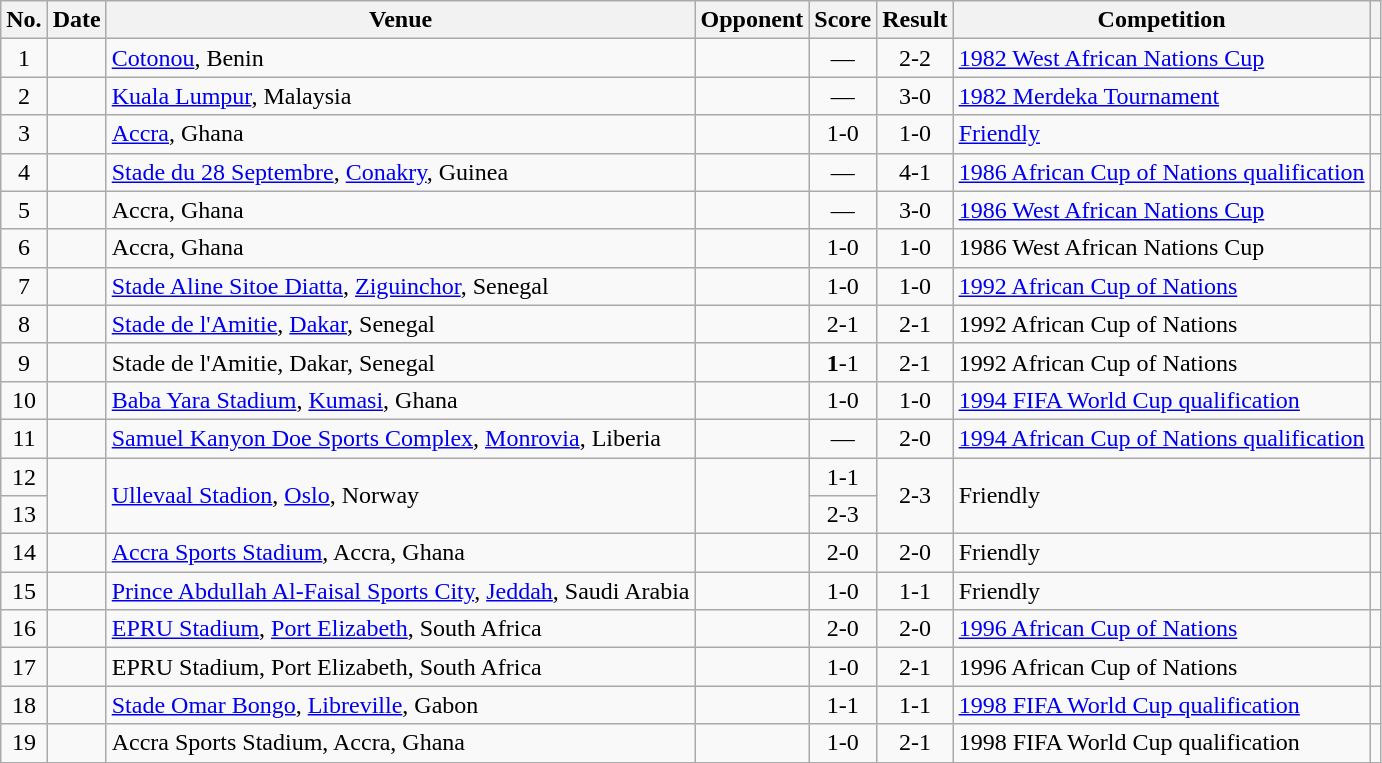<table class="wikitable sortable">
<tr>
<th scope="col">No.</th>
<th scope="col">Date</th>
<th scope="col">Venue</th>
<th scope="col">Opponent</th>
<th scope="col">Score</th>
<th scope="col">Result</th>
<th scope="col">Competition</th>
<th scope="col" class="unsortable"></th>
</tr>
<tr>
<td style="text-align:center">1</td>
<td></td>
<td><a href='#'>Cotonou</a>, Benin</td>
<td></td>
<td style="text-align:center">—</td>
<td style="text-align:center">2-2</td>
<td><a href='#'>1982 West African Nations Cup</a></td>
<td></td>
</tr>
<tr>
<td style="text-align:center">2</td>
<td></td>
<td><a href='#'>Kuala Lumpur</a>, Malaysia</td>
<td></td>
<td style="text-align:center">—</td>
<td style="text-align:center">3-0</td>
<td><a href='#'>1982 Merdeka Tournament</a></td>
<td></td>
</tr>
<tr>
<td style="text-align:center">3</td>
<td></td>
<td><a href='#'>Accra</a>, Ghana</td>
<td></td>
<td style="text-align:center">1-0</td>
<td style="text-align:center">1-0</td>
<td><a href='#'>Friendly</a></td>
<td></td>
</tr>
<tr>
<td style="text-align:center">4</td>
<td></td>
<td><a href='#'>Stade du 28 Septembre</a>, <a href='#'>Conakry</a>, Guinea</td>
<td></td>
<td style="text-align:center">—</td>
<td style="text-align:center">4-1</td>
<td><a href='#'>1986 African Cup of Nations qualification</a></td>
<td></td>
</tr>
<tr>
<td style="text-align:center">5</td>
<td></td>
<td>Accra, Ghana</td>
<td></td>
<td style="text-align:center">—</td>
<td style="text-align:center">3-0</td>
<td><a href='#'>1986 West African Nations Cup</a></td>
<td></td>
</tr>
<tr>
<td style="text-align:center">6</td>
<td></td>
<td>Accra, Ghana</td>
<td></td>
<td style="text-align:center">1-0</td>
<td style="text-align:center">1-0</td>
<td>1986 West African Nations Cup</td>
<td></td>
</tr>
<tr>
<td style="text-align:center">7</td>
<td></td>
<td><a href='#'>Stade Aline Sitoe Diatta</a>, <a href='#'>Ziguinchor</a>, Senegal</td>
<td></td>
<td style="text-align:center">1-0</td>
<td style="text-align:center">1-0</td>
<td><a href='#'>1992 African Cup of Nations</a></td>
<td></td>
</tr>
<tr>
<td style="text-align:center">8</td>
<td></td>
<td><a href='#'>Stade de l'Amitie</a>, <a href='#'>Dakar</a>, Senegal</td>
<td></td>
<td style="text-align:center">2-1</td>
<td style="text-align:center">2-1</td>
<td>1992 African Cup of Nations</td>
<td></td>
</tr>
<tr>
<td style="text-align:center">9</td>
<td></td>
<td>Stade de l'Amitie, Dakar, Senegal</td>
<td></td>
<td style="text-align:center"><strong>1</strong>-1</td>
<td style="text-align:center">2-1</td>
<td>1992 African Cup of Nations</td>
<td></td>
</tr>
<tr>
<td style="text-align:center">10</td>
<td></td>
<td><a href='#'>Baba Yara Stadium</a>, <a href='#'>Kumasi</a>, Ghana</td>
<td></td>
<td style="text-align:center">1-0</td>
<td style="text-align:center">1-0</td>
<td><a href='#'>1994 FIFA World Cup qualification</a></td>
<td></td>
</tr>
<tr>
<td style="text-align:center">11</td>
<td></td>
<td><a href='#'>Samuel Kanyon Doe Sports Complex</a>, <a href='#'>Monrovia</a>, Liberia</td>
<td></td>
<td style="text-align:center">—</td>
<td style="text-align:center">2-0</td>
<td><a href='#'>1994 African Cup of Nations qualification</a></td>
<td></td>
</tr>
<tr>
<td style="text-align:center">12</td>
<td rowspan="2"></td>
<td rowspan="2"><a href='#'>Ullevaal Stadion</a>, <a href='#'>Oslo</a>, Norway</td>
<td rowspan="2"></td>
<td style="text-align:center">1-1</td>
<td rowspan="2" style="text-align:center">2-3</td>
<td rowspan="2">Friendly</td>
<td rowspan="2"></td>
</tr>
<tr>
<td style="text-align:center">13</td>
<td style="text-align:center">2-3</td>
</tr>
<tr>
<td style="text-align:center">14</td>
<td></td>
<td><a href='#'>Accra Sports Stadium</a>, Accra, Ghana</td>
<td></td>
<td style="text-align:center">2-0</td>
<td style="text-align:center">2-0</td>
<td>Friendly</td>
<td></td>
</tr>
<tr>
<td style="text-align:center">15</td>
<td></td>
<td><a href='#'>Prince Abdullah Al-Faisal Sports City</a>, <a href='#'>Jeddah</a>, Saudi Arabia</td>
<td></td>
<td style="text-align:center">1-0</td>
<td style="text-align:center">1-1</td>
<td>Friendly</td>
<td></td>
</tr>
<tr>
<td style="text-align:center">16</td>
<td></td>
<td><a href='#'>EPRU Stadium</a>, <a href='#'>Port Elizabeth</a>, South Africa</td>
<td></td>
<td style="text-align:center">2-0</td>
<td style="text-align:center">2-0</td>
<td><a href='#'>1996 African Cup of Nations</a></td>
<td></td>
</tr>
<tr>
<td style="text-align:center">17</td>
<td></td>
<td>EPRU Stadium, Port Elizabeth, South Africa</td>
<td></td>
<td style="text-align:center">1-0</td>
<td style="text-align:center">2-1</td>
<td>1996 African Cup of Nations</td>
<td></td>
</tr>
<tr>
<td style="text-align:center">18</td>
<td></td>
<td><a href='#'>Stade Omar Bongo</a>, <a href='#'>Libreville</a>, Gabon</td>
<td></td>
<td style="text-align:center">1-1</td>
<td style="text-align:center">1-1</td>
<td><a href='#'>1998 FIFA World Cup qualification</a></td>
<td></td>
</tr>
<tr>
<td style="text-align:center">19</td>
<td></td>
<td>Accra Sports Stadium, Accra, Ghana</td>
<td></td>
<td style="text-align:center">1-0</td>
<td style="text-align:center">2-1</td>
<td>1998 FIFA World Cup qualification</td>
<td></td>
</tr>
</table>
